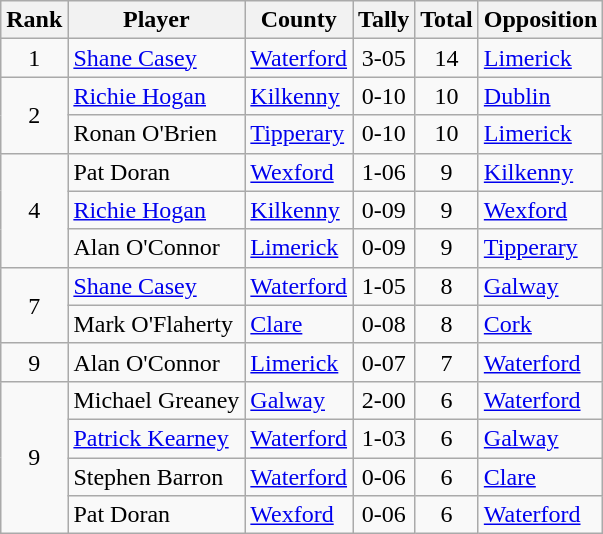<table class="wikitable">
<tr>
<th>Rank</th>
<th>Player</th>
<th>County</th>
<th>Tally</th>
<th>Total</th>
<th>Opposition</th>
</tr>
<tr>
<td rowspan=1 align=center>1</td>
<td><a href='#'>Shane Casey</a></td>
<td><a href='#'>Waterford</a></td>
<td align=center>3-05</td>
<td align=center>14</td>
<td><a href='#'>Limerick</a></td>
</tr>
<tr>
<td rowspan=2 align=center>2</td>
<td><a href='#'>Richie Hogan</a></td>
<td><a href='#'>Kilkenny</a></td>
<td align=center>0-10</td>
<td align=center>10</td>
<td><a href='#'>Dublin</a></td>
</tr>
<tr>
<td>Ronan O'Brien</td>
<td><a href='#'>Tipperary</a></td>
<td align=center>0-10</td>
<td align=center>10</td>
<td><a href='#'>Limerick</a></td>
</tr>
<tr>
<td rowspan=3 align=center>4</td>
<td>Pat Doran</td>
<td><a href='#'>Wexford</a></td>
<td align=center>1-06</td>
<td align=center>9</td>
<td><a href='#'>Kilkenny</a></td>
</tr>
<tr>
<td><a href='#'>Richie Hogan</a></td>
<td><a href='#'>Kilkenny</a></td>
<td align=center>0-09</td>
<td align=center>9</td>
<td><a href='#'>Wexford</a></td>
</tr>
<tr>
<td>Alan O'Connor</td>
<td><a href='#'>Limerick</a></td>
<td align=center>0-09</td>
<td align=center>9</td>
<td><a href='#'>Tipperary</a></td>
</tr>
<tr>
<td rowspan=2 align=center>7</td>
<td><a href='#'>Shane Casey</a></td>
<td><a href='#'>Waterford</a></td>
<td align=center>1-05</td>
<td align=center>8</td>
<td><a href='#'>Galway</a></td>
</tr>
<tr>
<td>Mark O'Flaherty</td>
<td><a href='#'>Clare</a></td>
<td align=center>0-08</td>
<td align=center>8</td>
<td><a href='#'>Cork</a></td>
</tr>
<tr>
<td rowspan=1 align=center>9</td>
<td>Alan O'Connor</td>
<td><a href='#'>Limerick</a></td>
<td align=center>0-07</td>
<td align=center>7</td>
<td><a href='#'>Waterford</a></td>
</tr>
<tr>
<td rowspan=4 align=center>9</td>
<td>Michael Greaney</td>
<td><a href='#'>Galway</a></td>
<td align=center>2-00</td>
<td align=center>6</td>
<td><a href='#'>Waterford</a></td>
</tr>
<tr>
<td><a href='#'>Patrick Kearney</a></td>
<td><a href='#'>Waterford</a></td>
<td align=center>1-03</td>
<td align=center>6</td>
<td><a href='#'>Galway</a></td>
</tr>
<tr>
<td>Stephen Barron</td>
<td><a href='#'>Waterford</a></td>
<td align=center>0-06</td>
<td align=center>6</td>
<td><a href='#'>Clare</a></td>
</tr>
<tr>
<td>Pat Doran</td>
<td><a href='#'>Wexford</a></td>
<td align=center>0-06</td>
<td align=center>6</td>
<td><a href='#'>Waterford</a></td>
</tr>
</table>
